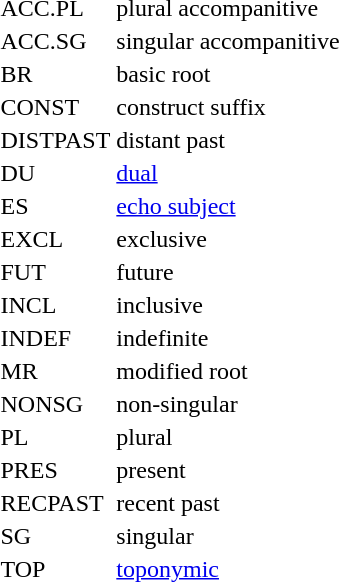<table>
<tr>
<td>ACC.PL</td>
<td>plural accompanitive</td>
</tr>
<tr>
<td>ACC.SG</td>
<td>singular accompanitive</td>
</tr>
<tr>
<td>BR</td>
<td>basic root</td>
</tr>
<tr>
<td>CONST</td>
<td>construct suffix</td>
</tr>
<tr>
<td>DISTPAST</td>
<td>distant past</td>
</tr>
<tr>
<td>DU</td>
<td><a href='#'>dual</a></td>
</tr>
<tr>
<td>ES</td>
<td><a href='#'>echo subject</a></td>
</tr>
<tr>
<td>EXCL</td>
<td>exclusive</td>
</tr>
<tr>
<td>FUT</td>
<td>future</td>
</tr>
<tr>
<td>INCL</td>
<td>inclusive</td>
</tr>
<tr>
<td>INDEF</td>
<td>indefinite</td>
</tr>
<tr>
<td>MR</td>
<td>modified root</td>
</tr>
<tr>
<td>NONSG</td>
<td>non-singular</td>
</tr>
<tr>
<td>PL</td>
<td>plural</td>
</tr>
<tr>
<td>PRES</td>
<td>present</td>
</tr>
<tr>
<td>RECPAST</td>
<td>recent past</td>
</tr>
<tr>
<td>SG</td>
<td>singular</td>
</tr>
<tr>
<td>TOP</td>
<td><a href='#'>toponymic</a></td>
</tr>
</table>
